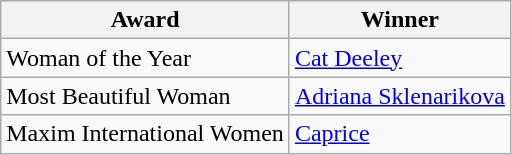<table class="wikitable">
<tr>
<th>Award</th>
<th>Winner</th>
</tr>
<tr>
<td>Woman of the Year</td>
<td><a href='#'>Cat Deeley</a></td>
</tr>
<tr>
<td>Most Beautiful Woman</td>
<td><a href='#'>Adriana Sklenarikova</a></td>
</tr>
<tr>
<td>Maxim International Women</td>
<td><a href='#'>Caprice</a></td>
</tr>
</table>
